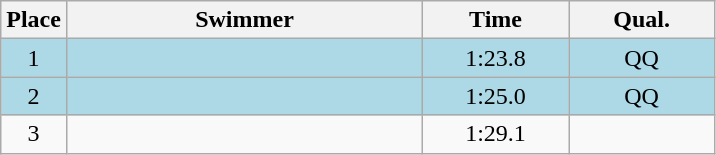<table class=wikitable style="text-align:center">
<tr>
<th>Place</th>
<th width=230>Swimmer</th>
<th width=90>Time</th>
<th width=90>Qual.</th>
</tr>
<tr bgcolor=lightblue>
<td>1</td>
<td align=left></td>
<td>1:23.8</td>
<td>QQ</td>
</tr>
<tr bgcolor=lightblue>
<td>2</td>
<td align=left></td>
<td>1:25.0</td>
<td>QQ</td>
</tr>
<tr>
<td>3</td>
<td align=left></td>
<td>1:29.1</td>
<td></td>
</tr>
</table>
